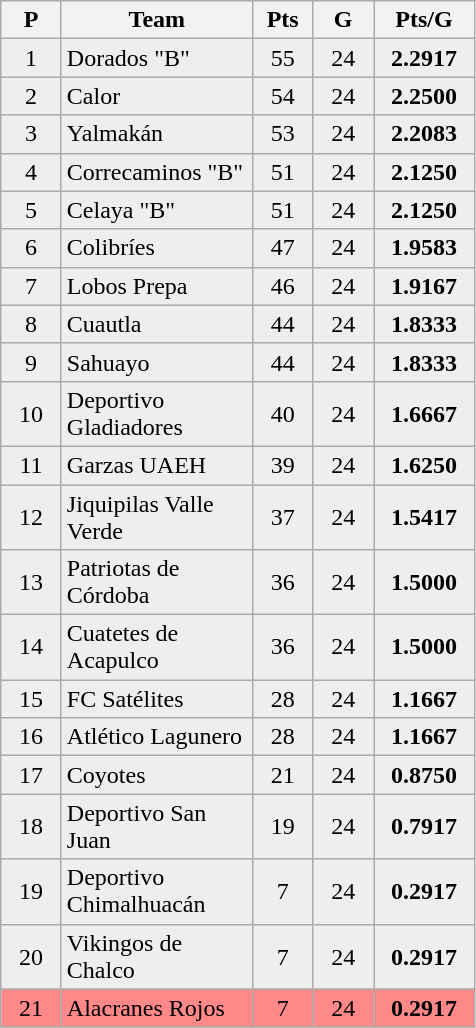<table class="wikitable" style="text-align: center;">
<tr>
<th width=33>P</th>
<th width=120>Team</th>
<th width=33>Pts</th>
<th width=33>G</th>
<th width=60>Pts/G</th>
</tr>
<tr bgcolor=#EEEEEE>
<td>1</td>
<td align=left>Dorados "B"</td>
<td>55</td>
<td>24</td>
<td><strong>2.2917</strong></td>
</tr>
<tr bgcolor=#EEEEEE>
<td>2</td>
<td align=left>Calor</td>
<td>54</td>
<td>24</td>
<td><strong>2.2500</strong></td>
</tr>
<tr bgcolor=#EEEEEE>
<td>3</td>
<td align=left>Yalmakán</td>
<td>53</td>
<td>24</td>
<td><strong>2.2083</strong></td>
</tr>
<tr bgcolor=#EEEEEE>
<td>4</td>
<td align=left>Correcaminos "B"</td>
<td>51</td>
<td>24</td>
<td><strong>2.1250</strong></td>
</tr>
<tr bgcolor=#EEEEEE>
<td>5</td>
<td align=left>Celaya "B"</td>
<td>51</td>
<td>24</td>
<td><strong>2.1250</strong></td>
</tr>
<tr bgcolor=#EEEEEE>
<td>6</td>
<td align=left>Colibríes</td>
<td>47</td>
<td>24</td>
<td><strong>1.9583</strong></td>
</tr>
<tr bgcolor=#EEEEEE>
<td>7</td>
<td align=left>Lobos Prepa</td>
<td>46</td>
<td>24</td>
<td><strong>1.9167</strong></td>
</tr>
<tr bgcolor=#EEEEEE>
<td>8</td>
<td align=left>Cuautla</td>
<td>44</td>
<td>24</td>
<td><strong>1.8333</strong></td>
</tr>
<tr bgcolor=#EEEEEE>
<td>9</td>
<td align=left>Sahuayo</td>
<td>44</td>
<td>24</td>
<td><strong>1.8333</strong></td>
</tr>
<tr bgcolor=#EEEEEE>
<td>10</td>
<td align=left>Deportivo Gladiadores</td>
<td>40</td>
<td>24</td>
<td><strong>1.6667</strong></td>
</tr>
<tr bgcolor=#EEEEEE>
<td>11</td>
<td align=left>Garzas UAEH</td>
<td>39</td>
<td>24</td>
<td><strong>1.6250</strong></td>
</tr>
<tr bgcolor=#EEEEEE>
<td>12</td>
<td align=left>Jiquipilas Valle Verde</td>
<td>37</td>
<td>24</td>
<td><strong>1.5417</strong></td>
</tr>
<tr bgcolor=#EEEEEE>
<td>13</td>
<td align=left>Patriotas de Córdoba</td>
<td>36</td>
<td>24</td>
<td><strong>1.5000</strong></td>
</tr>
<tr bgcolor=#EEEEEE>
<td>14</td>
<td align=left>Cuatetes de Acapulco</td>
<td>36</td>
<td>24</td>
<td><strong>1.5000</strong></td>
</tr>
<tr bgcolor=#EEEEEE>
<td>15</td>
<td align=left>FC Satélites</td>
<td>28</td>
<td>24</td>
<td><strong>1.1667</strong></td>
</tr>
<tr bgcolor=#EEEEEE>
<td>16</td>
<td align=left>Atlético Lagunero</td>
<td>28</td>
<td>24</td>
<td><strong>1.1667</strong></td>
</tr>
<tr bgcolor=#EEEEEE>
<td>17</td>
<td align=left>Coyotes</td>
<td>21</td>
<td>24</td>
<td><strong>0.8750</strong></td>
</tr>
<tr bgcolor=#EEEEEE>
<td>18</td>
<td align=left>Deportivo San Juan</td>
<td>19</td>
<td>24</td>
<td><strong>0.7917</strong></td>
</tr>
<tr bgcolor=#EEEEEE>
<td>19</td>
<td align=left>Deportivo Chimalhuacán</td>
<td>7</td>
<td>24</td>
<td><strong>0.2917</strong></td>
</tr>
<tr bgcolor=#EEEEEE>
<td>20</td>
<td align=left>Vikingos de Chalco</td>
<td>7</td>
<td>24</td>
<td><strong>0.2917</strong></td>
</tr>
<tr bgcolor=#FF8888>
<td>21</td>
<td align=left>Alacranes Rojos</td>
<td>7</td>
<td>24</td>
<td><strong>0.2917</strong></td>
</tr>
</table>
